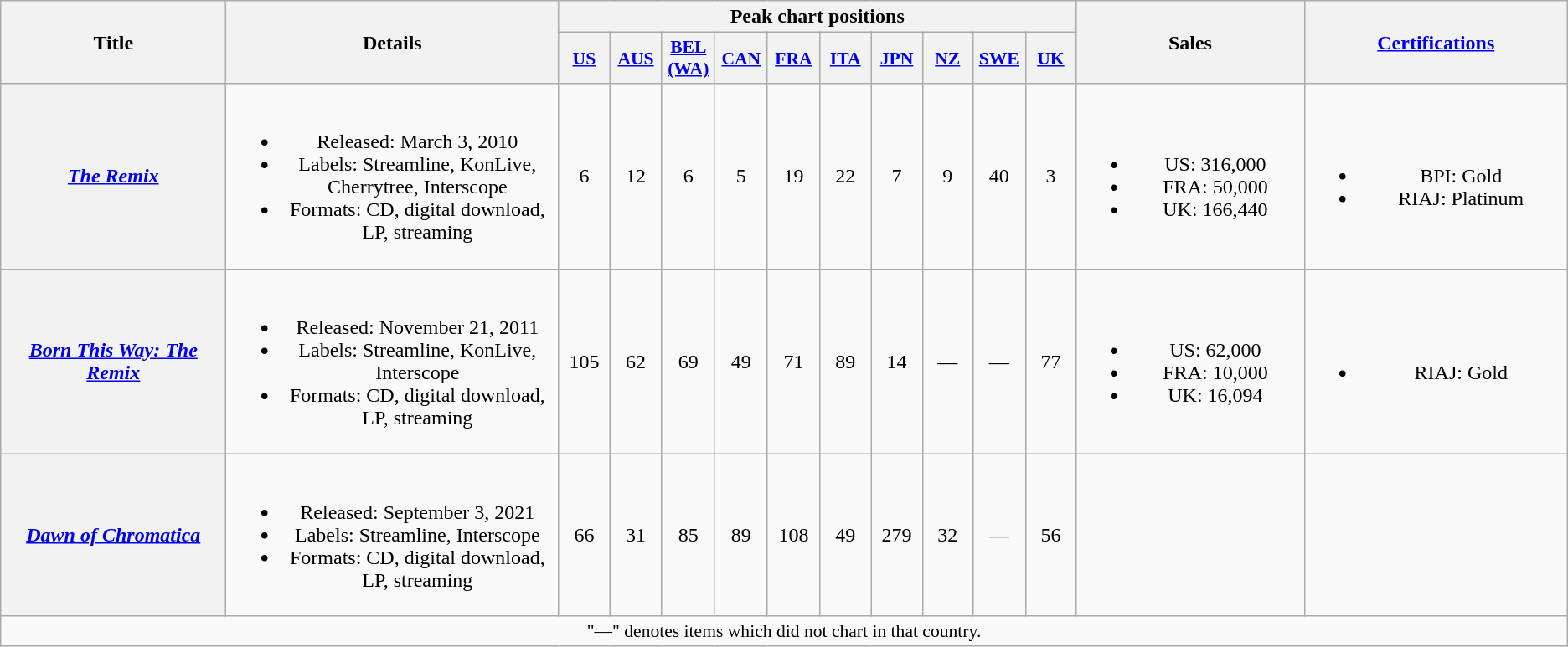<table class="wikitable plainrowheaders" style="text-align:center;">
<tr>
<th scope="col" rowspan="2" style="width:12em;">Title</th>
<th scope="col" rowspan="2" style="width:18em;">Details</th>
<th scope="col" colspan="10">Peak chart positions</th>
<th scope="col" rowspan="2" style="width:12em;">Sales</th>
<th scope="col" rowspan="2" style="width:14em;"><a href='#'>Certifications</a></th>
</tr>
<tr>
<th scope="col" style="width:2.5em;font-size:90%;"><a href='#'>US</a><br></th>
<th scope="col" style="width:2.5em;font-size:90%;"><a href='#'>AUS</a><br></th>
<th scope="col" style="width:2.5em;font-size:90%;"><a href='#'>BEL<br>(WA)</a><br></th>
<th scope="col" style="width:2.5em;font-size:90%;"><a href='#'>CAN</a><br></th>
<th scope="col" style="width:2.5em;font-size:90%;"><a href='#'>FRA</a><br></th>
<th scope="col" style="width:2.5em;font-size:90%;"><a href='#'>ITA</a><br></th>
<th scope="col" style="width:2.5em;font-size:90%;"><a href='#'>JPN</a><br></th>
<th scope="col" style="width:2.5em;font-size:90%;"><a href='#'>NZ</a><br></th>
<th scope="col" style="width:2.5em;font-size:90%;"><a href='#'>SWE</a><br></th>
<th scope="col" style="width:2.5em;font-size:90%;"><a href='#'>UK</a><br></th>
</tr>
<tr>
<th scope="row"><em><a href='#'>The Remix</a></em></th>
<td><br><ul><li>Released: March 3, 2010</li><li>Labels: Streamline, KonLive, Cherrytree, Interscope</li><li>Formats: CD, digital download, LP, streaming</li></ul></td>
<td>6</td>
<td>12</td>
<td>6</td>
<td>5</td>
<td>19</td>
<td>22</td>
<td>7</td>
<td>9</td>
<td>40</td>
<td>3</td>
<td><br><ul><li>US: 316,000</li><li>FRA: 50,000</li><li>UK: 166,440</li></ul></td>
<td><br><ul><li>BPI: Gold</li><li>RIAJ: Platinum</li></ul></td>
</tr>
<tr>
<th scope="row"><em><a href='#'>Born This Way: The Remix</a></em></th>
<td><br><ul><li>Released: November 21, 2011</li><li>Labels: Streamline, KonLive, Interscope</li><li>Formats: CD, digital download, LP, streaming</li></ul></td>
<td>105</td>
<td>62</td>
<td>69</td>
<td>49</td>
<td>71</td>
<td>89</td>
<td>14</td>
<td>—</td>
<td>—</td>
<td>77</td>
<td><br><ul><li>US: 62,000</li><li>FRA: 10,000</li><li>UK: 16,094</li></ul></td>
<td><br><ul><li>RIAJ: Gold</li></ul></td>
</tr>
<tr>
<th scope="row"><em><a href='#'>Dawn of Chromatica</a></em></th>
<td><br><ul><li>Released: September 3, 2021</li><li>Labels: Streamline, Interscope</li><li>Formats: CD, digital download, LP, streaming</li></ul></td>
<td>66</td>
<td>31</td>
<td>85</td>
<td>89</td>
<td>108</td>
<td>49</td>
<td>279</td>
<td>32</td>
<td>—</td>
<td>56</td>
<td></td>
<td></td>
</tr>
<tr>
<td colspan="14" style="text-align:center; font-size:90%;">"—" denotes items which did not chart in that country.</td>
</tr>
</table>
